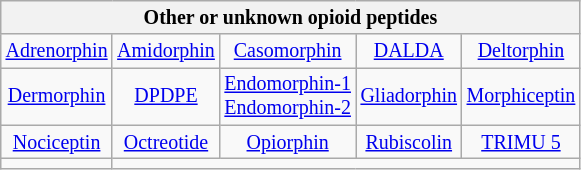<table class="wikitable" style="font-size:smaller; text-align:center">
<tr>
<th colspan="5">Other or unknown opioid peptides</th>
</tr>
<tr>
<td> <a href='#'>Adrenorphin</a></td>
<td> <a href='#'>Amidorphin</a></td>
<td> <a href='#'>Casomorphin</a></td>
<td> <a href='#'>DALDA</a></td>
<td> <a href='#'>Deltorphin</a></td>
</tr>
<tr>
<td> <a href='#'>Dermorphin</a></td>
<td> <a href='#'>DPDPE</a></td>
<td> <a href='#'>Endomorphin-1</a><br> <a href='#'>Endomorphin-2</a></td>
<td> <a href='#'>Gliadorphin</a></td>
<td> <a href='#'>Morphiceptin</a></td>
</tr>
<tr>
<td> <a href='#'>Nociceptin</a></td>
<td> <a href='#'>Octreotide</a></td>
<td> <a href='#'>Opiorphin</a></td>
<td> <a href='#'>Rubiscolin</a></td>
<td> <a href='#'>TRIMU 5</a></td>
</tr>
<tr>
<td></td>
</tr>
</table>
